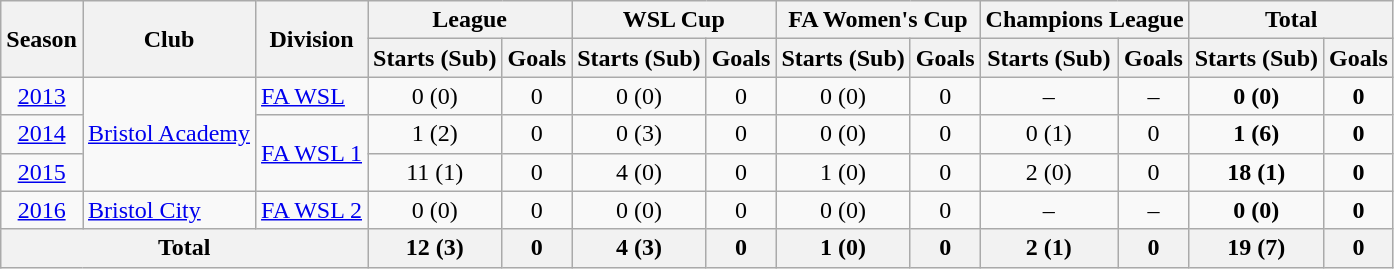<table class=wikitable style="text-align:center;">
<tr>
<th rowspan=2>Season</th>
<th rowspan=2>Club</th>
<th rowspan=2>Division</th>
<th colspan=2>League</th>
<th colspan=2>WSL Cup</th>
<th colspan=2>FA Women's Cup</th>
<th colspan=2>Champions League</th>
<th colspan=2>Total</th>
</tr>
<tr>
<th>Starts (Sub)</th>
<th>Goals</th>
<th>Starts (Sub)</th>
<th>Goals</th>
<th>Starts (Sub)</th>
<th>Goals</th>
<th>Starts (Sub)</th>
<th>Goals</th>
<th>Starts (Sub)</th>
<th>Goals</th>
</tr>
<tr>
<td><a href='#'>2013</a></td>
<td style="text-align:left;" rowspan=3><a href='#'>Bristol Academy</a></td>
<td style="text-align:left;"><a href='#'>FA WSL</a></td>
<td>0 (0)</td>
<td>0</td>
<td>0 (0)</td>
<td>0</td>
<td>0 (0)</td>
<td>0</td>
<td>–</td>
<td>–</td>
<td><strong>0 (0)</strong></td>
<td><strong>0</strong></td>
</tr>
<tr>
<td><a href='#'>2014</a></td>
<td style="text-align:left;" rowspan=2><a href='#'>FA WSL 1</a></td>
<td>1 (2)</td>
<td>0</td>
<td>0 (3)</td>
<td>0</td>
<td>0 (0)</td>
<td>0</td>
<td>0 (1)</td>
<td>0</td>
<td><strong>1 (6)</strong></td>
<td><strong>0</strong></td>
</tr>
<tr>
<td><a href='#'>2015</a></td>
<td>11 (1)</td>
<td>0</td>
<td>4 (0)</td>
<td>0</td>
<td>1 (0)</td>
<td>0</td>
<td>2 (0)</td>
<td>0</td>
<td><strong>18 (1)</strong></td>
<td><strong>0</strong></td>
</tr>
<tr>
<td><a href='#'>2016</a></td>
<td style="text-align:left;"><a href='#'>Bristol City</a></td>
<td style="text-align:left;"><a href='#'>FA WSL 2</a></td>
<td>0 (0)</td>
<td>0</td>
<td>0 (0)</td>
<td>0</td>
<td>0 (0)</td>
<td>0</td>
<td>–</td>
<td>–</td>
<td><strong>0 (0)</strong></td>
<td><strong>0</strong></td>
</tr>
<tr>
<th colspan=3>Total</th>
<th>12 (3)</th>
<th>0</th>
<th>4 (3)</th>
<th>0</th>
<th>1 (0)</th>
<th>0</th>
<th>2 (1)</th>
<th>0</th>
<th>19 (7)</th>
<th>0</th>
</tr>
</table>
